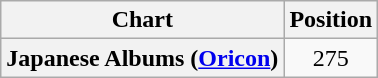<table class="wikitable plainrowheaders">
<tr>
<th>Chart</th>
<th>Position</th>
</tr>
<tr>
<th scope="row">Japanese Albums (<a href='#'>Oricon</a>)</th>
<td align="center">275</td>
</tr>
</table>
